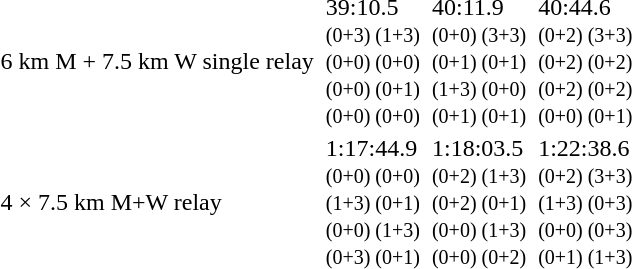<table>
<tr>
<td>6 km M + 7.5 km W single relay<br><em></em></td>
<td></td>
<td>39:10.5<br><small>(0+3) (1+3)<br>(0+0) (0+0)<br>(0+0) (0+1)<br>(0+0) (0+0)</small></td>
<td></td>
<td>40:11.9<br><small>(0+0) (3+3)<br>(0+1) (0+1)<br>(1+3) (0+0)<br>(0+1) (0+1)</small></td>
<td></td>
<td>40:44.6<br><small>(0+2) (3+3)<br>(0+2) (0+2)<br>(0+2) (0+2)<br>(0+0) (0+1)</small></td>
</tr>
<tr>
<td>4 × 7.5 km M+W relay<br><em></em></td>
<td></td>
<td>1:17:44.9<br><small>(0+0) (0+0)<br>(1+3) (0+1)<br>(0+0) (1+3)<br>(0+3) (0+1)</small></td>
<td></td>
<td>1:18:03.5<br><small>(0+2) (1+3)<br>(0+2) (0+1)<br>(0+0) (1+3)<br>(0+0) (0+2)</small></td>
<td></td>
<td>1:22:38.6<br><small>(0+2) (3+3)<br>(1+3) (0+3)<br>(0+0) (0+3)<br>(0+1) (1+3)</small></td>
</tr>
</table>
